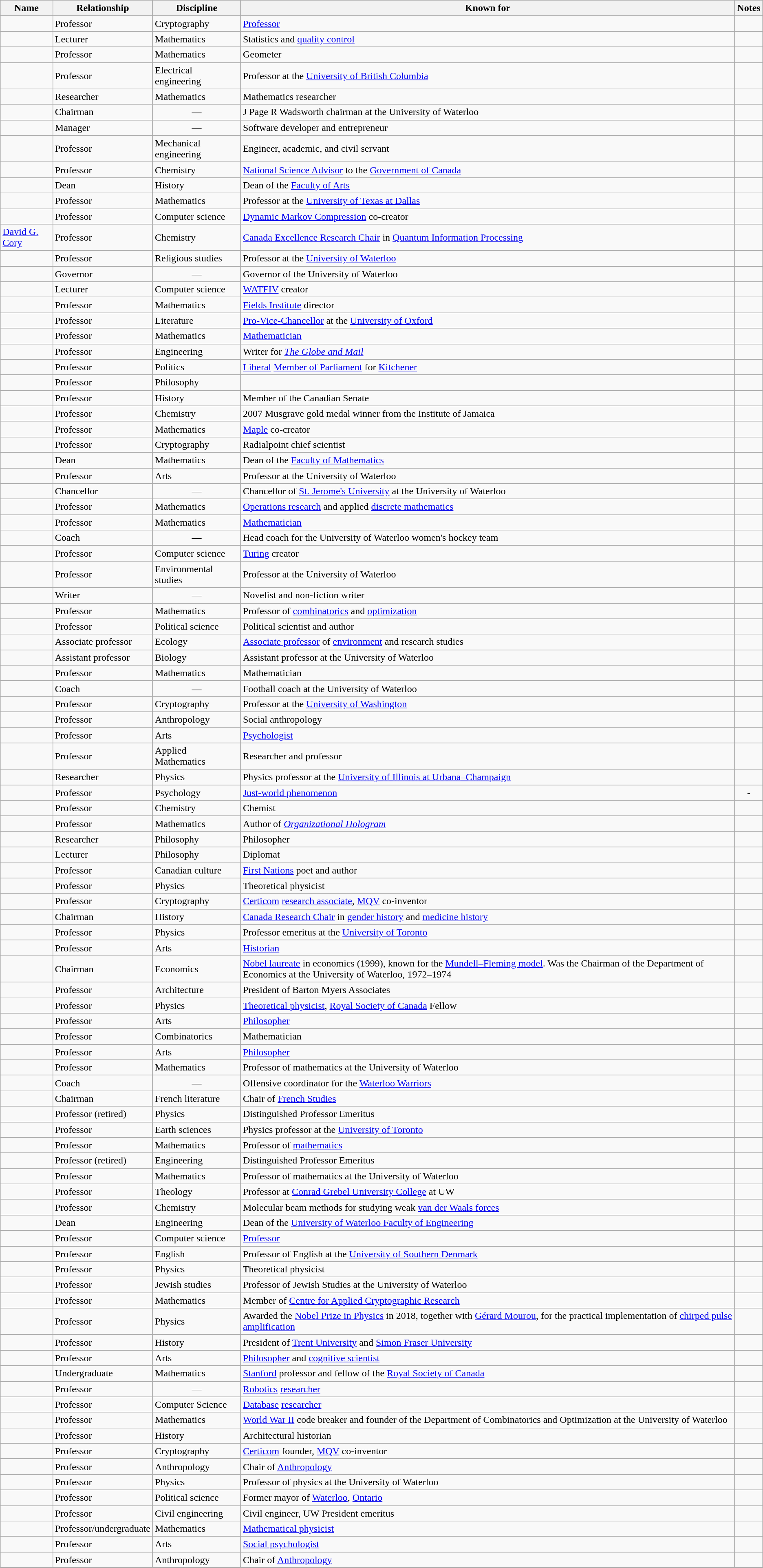<table class="wikitable sortable" border="1">
<tr>
<th>Name</th>
<th>Relationship</th>
<th>Discipline</th>
<th class="unsortable">Known for</th>
<th class="unsortable">Notes</th>
</tr>
<tr>
<td></td>
<td>Professor</td>
<td>Cryptography</td>
<td><a href='#'>Professor</a></td>
<td align="center"></td>
</tr>
<tr>
<td></td>
<td>Lecturer</td>
<td>Mathematics</td>
<td>Statistics and <a href='#'>quality control</a></td>
<td align="center"></td>
</tr>
<tr>
<td></td>
<td>Professor</td>
<td>Mathematics</td>
<td>Geometer</td>
<td align="center"></td>
</tr>
<tr>
<td></td>
<td>Professor</td>
<td>Electrical engineering</td>
<td>Professor at the <a href='#'>University of British Columbia</a></td>
<td align="center"></td>
</tr>
<tr>
<td></td>
<td>Researcher</td>
<td>Mathematics</td>
<td>Mathematics researcher</td>
<td align="center"></td>
</tr>
<tr>
<td></td>
<td>Chairman</td>
<td align="center">—</td>
<td>J Page R Wadsworth chairman at the University of Waterloo</td>
<td align="center"></td>
</tr>
<tr>
<td></td>
<td>Manager</td>
<td align="center">—</td>
<td>Software developer and entrepreneur</td>
<td align="center"></td>
</tr>
<tr>
<td></td>
<td>Professor</td>
<td>Mechanical engineering</td>
<td>Engineer, academic, and civil servant</td>
<td align="center"></td>
</tr>
<tr>
<td></td>
<td>Professor</td>
<td>Chemistry</td>
<td><a href='#'>National Science Advisor</a> to the <a href='#'>Government of Canada</a></td>
<td align="center"></td>
</tr>
<tr>
<td></td>
<td>Dean</td>
<td>History</td>
<td>Dean of the <a href='#'>Faculty of Arts</a></td>
<td align="center"></td>
</tr>
<tr>
<td></td>
<td>Professor</td>
<td>Mathematics</td>
<td>Professor at the <a href='#'>University of Texas at Dallas</a></td>
<td align="center"></td>
</tr>
<tr>
<td></td>
<td>Professor</td>
<td>Computer science</td>
<td><a href='#'>Dynamic Markov Compression</a> co-creator</td>
<td align="center"></td>
</tr>
<tr>
<td><a href='#'>David G. Cory</a></td>
<td>Professor</td>
<td>Chemistry</td>
<td><a href='#'>Canada Excellence Research Chair</a> in <a href='#'>Quantum Information Processing</a></td>
<td></td>
</tr>
<tr>
<td></td>
<td>Professor</td>
<td>Religious studies</td>
<td>Professor at the <a href='#'>University of Waterloo</a></td>
<td align="center"></td>
</tr>
<tr>
<td></td>
<td>Governor</td>
<td align="center">—</td>
<td>Governor of the University of Waterloo</td>
<td align="center"></td>
</tr>
<tr>
<td></td>
<td>Lecturer</td>
<td>Computer science</td>
<td><a href='#'>WATFIV</a> creator</td>
<td align="center"></td>
</tr>
<tr>
<td></td>
<td>Professor</td>
<td>Mathematics</td>
<td><a href='#'>Fields Institute</a> director</td>
<td align="center"></td>
</tr>
<tr>
<td></td>
<td>Professor</td>
<td>Literature</td>
<td><a href='#'>Pro-Vice-Chancellor</a> at the <a href='#'>University of Oxford</a></td>
<td align="center"></td>
</tr>
<tr>
<td></td>
<td>Professor</td>
<td>Mathematics</td>
<td><a href='#'>Mathematician</a></td>
<td align="center"></td>
</tr>
<tr>
<td></td>
<td>Professor</td>
<td>Engineering</td>
<td>Writer for <em><a href='#'>The Globe and Mail</a></em></td>
<td align="center"></td>
</tr>
<tr>
<td></td>
<td>Professor</td>
<td>Politics</td>
<td><a href='#'>Liberal</a> <a href='#'>Member of Parliament</a> for <a href='#'>Kitchener</a></td>
<td align="center"></td>
</tr>
<tr>
<td></td>
<td>Professor</td>
<td>Philosophy</td>
<td></td>
<td align="center"></td>
</tr>
<tr>
<td></td>
<td>Professor</td>
<td>History</td>
<td>Member of the Canadian Senate</td>
<td align="center"></td>
</tr>
<tr>
<td></td>
<td>Professor</td>
<td>Chemistry</td>
<td>2007 Musgrave gold medal winner from the Institute of Jamaica</td>
<td align="center"></td>
</tr>
<tr>
<td></td>
<td>Professor</td>
<td>Mathematics</td>
<td><a href='#'>Maple</a> co-creator</td>
<td align="center"></td>
</tr>
<tr>
<td></td>
<td>Professor</td>
<td>Cryptography</td>
<td>Radialpoint chief scientist</td>
<td align="center"></td>
</tr>
<tr>
<td></td>
<td>Dean</td>
<td>Mathematics</td>
<td>Dean of the <a href='#'>Faculty of Mathematics</a></td>
<td align="center"></td>
</tr>
<tr>
<td></td>
<td>Professor</td>
<td>Arts</td>
<td>Professor at the University of Waterloo</td>
<td align="center"></td>
</tr>
<tr>
<td></td>
<td>Chancellor</td>
<td align="center">—</td>
<td>Chancellor of <a href='#'>St. Jerome's University</a> at the University of Waterloo</td>
<td align="center"></td>
</tr>
<tr>
<td></td>
<td>Professor</td>
<td>Mathematics</td>
<td><a href='#'>Operations research</a> and applied <a href='#'>discrete mathematics</a></td>
<td align="center"></td>
</tr>
<tr>
<td></td>
<td>Professor</td>
<td>Mathematics</td>
<td><a href='#'>Mathematician</a></td>
<td align="center"></td>
</tr>
<tr>
<td></td>
<td>Coach</td>
<td align="center">—</td>
<td>Head coach for the University of Waterloo women's hockey team</td>
<td align="center"></td>
</tr>
<tr>
<td></td>
<td>Professor</td>
<td>Computer science</td>
<td><a href='#'>Turing</a> creator</td>
<td align="center"></td>
</tr>
<tr>
<td></td>
<td>Professor</td>
<td>Environmental studies</td>
<td>Professor at the University of Waterloo</td>
<td align="center"></td>
</tr>
<tr>
<td></td>
<td>Writer</td>
<td align="center">—</td>
<td>Novelist and non-fiction writer</td>
<td align="center"></td>
</tr>
<tr>
<td></td>
<td>Professor</td>
<td>Mathematics</td>
<td>Professor of <a href='#'>combinatorics</a> and <a href='#'>optimization</a></td>
<td align="center"></td>
</tr>
<tr>
<td></td>
<td>Professor</td>
<td>Political science</td>
<td>Political scientist and author</td>
<td align="center"></td>
</tr>
<tr>
<td></td>
<td>Associate professor</td>
<td>Ecology</td>
<td><a href='#'>Associate professor</a> of <a href='#'>environment</a> and research studies</td>
<td align="center"></td>
</tr>
<tr>
<td></td>
<td>Assistant professor</td>
<td>Biology</td>
<td>Assistant professor at the University of Waterloo</td>
<td align="center"></td>
</tr>
<tr>
<td></td>
<td>Professor</td>
<td>Mathematics</td>
<td>Mathematician</td>
<td align="center"></td>
</tr>
<tr>
<td></td>
<td>Coach</td>
<td align="center">—</td>
<td>Football coach at the University of Waterloo</td>
<td align="center"></td>
</tr>
<tr>
<td></td>
<td>Professor</td>
<td>Cryptography</td>
<td>Professor at the <a href='#'>University of Washington</a></td>
<td align="center"></td>
</tr>
<tr>
<td></td>
<td>Professor</td>
<td>Anthropology</td>
<td>Social anthropology</td>
<td align="center"></td>
</tr>
<tr>
<td></td>
<td>Professor</td>
<td>Arts</td>
<td><a href='#'>Psychologist</a></td>
<td align="center"></td>
</tr>
<tr>
<td></td>
<td>Professor</td>
<td>Applied Mathematics</td>
<td>Researcher and professor</td>
<td align="center"></td>
</tr>
<tr>
<td></td>
<td>Researcher</td>
<td>Physics</td>
<td>Physics professor at the <a href='#'>University of Illinois at Urbana–Champaign</a></td>
<td align="center"></td>
</tr>
<tr>
<td></td>
<td>Professor</td>
<td>Psychology</td>
<td><a href='#'>Just-world phenomenon</a></td>
<td align="center">-</td>
</tr>
<tr>
<td></td>
<td>Professor</td>
<td>Chemistry</td>
<td>Chemist</td>
<td align="center"></td>
</tr>
<tr>
<td></td>
<td>Professor</td>
<td>Mathematics</td>
<td>Author of <em><a href='#'>Organizational Hologram</a></em></td>
<td align="center"></td>
</tr>
<tr>
<td></td>
<td>Researcher</td>
<td>Philosophy</td>
<td>Philosopher</td>
<td align="center"></td>
</tr>
<tr>
<td></td>
<td>Lecturer</td>
<td>Philosophy</td>
<td>Diplomat</td>
<td align="center"></td>
</tr>
<tr>
<td></td>
<td>Professor</td>
<td>Canadian culture</td>
<td><a href='#'>First Nations</a> poet and author</td>
<td align="center"></td>
</tr>
<tr>
<td></td>
<td>Professor</td>
<td>Physics</td>
<td>Theoretical physicist</td>
<td align="center"></td>
</tr>
<tr>
<td></td>
<td>Professor</td>
<td>Cryptography</td>
<td><a href='#'>Certicom</a> <a href='#'>research associate</a>, <a href='#'>MQV</a> co-inventor</td>
<td align="center"></td>
</tr>
<tr>
<td></td>
<td>Chairman</td>
<td>History</td>
<td><a href='#'>Canada Research Chair</a> in <a href='#'>gender history</a> and <a href='#'>medicine history</a></td>
<td align="center"></td>
</tr>
<tr>
<td></td>
<td>Professor</td>
<td>Physics</td>
<td>Professor emeritus at the <a href='#'>University of Toronto</a></td>
<td align="center"></td>
</tr>
<tr>
<td></td>
<td>Professor</td>
<td>Arts</td>
<td><a href='#'>Historian</a></td>
<td align="center"></td>
</tr>
<tr>
<td></td>
<td>Chairman</td>
<td>Economics</td>
<td><a href='#'>Nobel laureate</a> in economics (1999), known for the <a href='#'>Mundell–Fleming model</a>. Was the Chairman of the Department of Economics at the University of Waterloo, 1972–1974</td>
<td align="center"></td>
</tr>
<tr>
<td></td>
<td>Professor</td>
<td>Architecture</td>
<td>President of Barton Myers Associates</td>
<td align="center"></td>
</tr>
<tr>
<td></td>
<td>Professor</td>
<td>Physics</td>
<td><a href='#'>Theoretical physicist</a>, <a href='#'>Royal Society of Canada</a> Fellow</td>
<td align="center"></td>
</tr>
<tr>
<td></td>
<td>Professor</td>
<td>Arts</td>
<td><a href='#'>Philosopher</a></td>
<td align="center"></td>
</tr>
<tr>
<td></td>
<td>Professor</td>
<td>Combinatorics</td>
<td>Mathematician</td>
<td align="center"></td>
</tr>
<tr>
<td></td>
<td>Professor</td>
<td>Arts</td>
<td><a href='#'>Philosopher</a></td>
<td align="center"></td>
</tr>
<tr>
<td></td>
<td>Professor</td>
<td>Mathematics</td>
<td>Professor of mathematics at the University of Waterloo</td>
<td align="center"></td>
</tr>
<tr>
<td></td>
<td>Coach</td>
<td align="center">—</td>
<td>Offensive coordinator for the <a href='#'>Waterloo Warriors</a></td>
<td align="center"></td>
</tr>
<tr>
<td></td>
<td>Chairman</td>
<td>French literature</td>
<td>Chair of <a href='#'>French Studies</a></td>
<td align="center"></td>
</tr>
<tr>
<td></td>
<td>Professor (retired)</td>
<td>Physics</td>
<td>Distinguished Professor Emeritus</td>
<td></td>
</tr>
<tr>
<td></td>
<td>Professor</td>
<td>Earth sciences</td>
<td>Physics professor at the <a href='#'>University of Toronto</a></td>
<td align="center"></td>
</tr>
<tr>
<td></td>
<td>Professor</td>
<td>Mathematics</td>
<td>Professor of <a href='#'>mathematics</a></td>
<td align="center"></td>
</tr>
<tr>
<td></td>
<td>Professor (retired)</td>
<td>Engineering</td>
<td>Distinguished Professor Emeritus</td>
<td></td>
</tr>
<tr>
<td></td>
<td>Professor</td>
<td>Mathematics</td>
<td>Professor of mathematics at the University of Waterloo</td>
<td align="center"></td>
</tr>
<tr>
<td></td>
<td>Professor</td>
<td>Theology</td>
<td>Professor at <a href='#'>Conrad Grebel University College</a> at UW</td>
<td align="center"></td>
</tr>
<tr>
<td></td>
<td>Professor</td>
<td>Chemistry</td>
<td>Molecular beam methods for studying weak <a href='#'>van der Waals forces</a></td>
<td align="center"></td>
</tr>
<tr>
<td></td>
<td>Dean</td>
<td>Engineering</td>
<td>Dean of the <a href='#'>University of Waterloo Faculty of Engineering</a></td>
<td align="center"></td>
</tr>
<tr>
<td></td>
<td>Professor</td>
<td>Computer science</td>
<td><a href='#'>Professor</a></td>
<td align="center"></td>
</tr>
<tr>
<td></td>
<td>Professor</td>
<td>English</td>
<td>Professor of English at the <a href='#'>University of Southern Denmark</a></td>
<td align="center"></td>
</tr>
<tr>
<td></td>
<td>Professor</td>
<td>Physics</td>
<td>Theoretical physicist</td>
<td align="center"></td>
</tr>
<tr>
<td></td>
<td>Professor</td>
<td>Jewish studies</td>
<td>Professor of Jewish Studies at the University of Waterloo</td>
<td align="center"></td>
</tr>
<tr>
<td></td>
<td>Professor</td>
<td>Mathematics</td>
<td>Member of <a href='#'>Centre for Applied Cryptographic Research</a></td>
<td align="center"></td>
</tr>
<tr>
<td></td>
<td>Professor</td>
<td>Physics</td>
<td>Awarded the <a href='#'>Nobel Prize in Physics</a> in 2018, together with <a href='#'>Gérard Mourou</a>, for the practical implementation of <a href='#'>chirped pulse amplification</a></td>
<td align="center"></td>
</tr>
<tr>
<td></td>
<td>Professor</td>
<td>History</td>
<td>President of <a href='#'>Trent University</a> and <a href='#'>Simon Fraser University</a></td>
<td align="center"></td>
</tr>
<tr>
<td></td>
<td>Professor</td>
<td>Arts</td>
<td><a href='#'>Philosopher</a> and <a href='#'>cognitive scientist</a></td>
<td align="center"></td>
</tr>
<tr>
<td></td>
<td>Undergraduate</td>
<td>Mathematics</td>
<td><a href='#'>Stanford</a> professor and fellow of the <a href='#'>Royal Society of Canada</a></td>
<td></td>
</tr>
<tr>
<td></td>
<td>Professor</td>
<td align="center">—</td>
<td><a href='#'>Robotics</a> <a href='#'>researcher</a></td>
<td align="center"></td>
</tr>
<tr>
<td></td>
<td>Professor</td>
<td>Computer Science</td>
<td><a href='#'>Database</a> <a href='#'>researcher</a></td>
<td align="center"></td>
</tr>
<tr>
<td></td>
<td>Professor</td>
<td>Mathematics</td>
<td><a href='#'>World War II</a> code breaker and founder of the Department of Combinatorics and Optimization at the University of Waterloo</td>
<td></td>
</tr>
<tr>
<td></td>
<td>Professor</td>
<td>History</td>
<td>Architectural historian</td>
<td align="center"></td>
</tr>
<tr>
<td></td>
<td>Professor</td>
<td>Cryptography</td>
<td><a href='#'>Certicom</a> founder, <a href='#'>MQV</a> co-inventor</td>
<td align="center"></td>
</tr>
<tr>
<td></td>
<td>Professor</td>
<td>Anthropology</td>
<td>Chair of <a href='#'>Anthropology</a></td>
<td align="center"></td>
</tr>
<tr>
<td></td>
<td>Professor</td>
<td>Physics</td>
<td>Professor of physics at the University of Waterloo</td>
<td align="center"></td>
</tr>
<tr>
<td></td>
<td>Professor</td>
<td>Political science</td>
<td>Former mayor of <a href='#'>Waterloo</a>, <a href='#'>Ontario</a></td>
<td align="center"></td>
</tr>
<tr>
<td></td>
<td>Professor</td>
<td>Civil engineering</td>
<td>Civil engineer, UW President emeritus</td>
<td align="center"></td>
</tr>
<tr>
<td></td>
<td>Professor/undergraduate</td>
<td>Mathematics</td>
<td><a href='#'>Mathematical physicist</a></td>
<td align="center"></td>
</tr>
<tr>
<td></td>
<td>Professor</td>
<td>Arts</td>
<td><a href='#'>Social psychologist</a></td>
<td align="center"></td>
</tr>
<tr>
<td></td>
<td>Professor</td>
<td>Anthropology</td>
<td>Chair of <a href='#'>Anthropology</a></td>
<td align="center"></td>
</tr>
<tr>
</tr>
</table>
